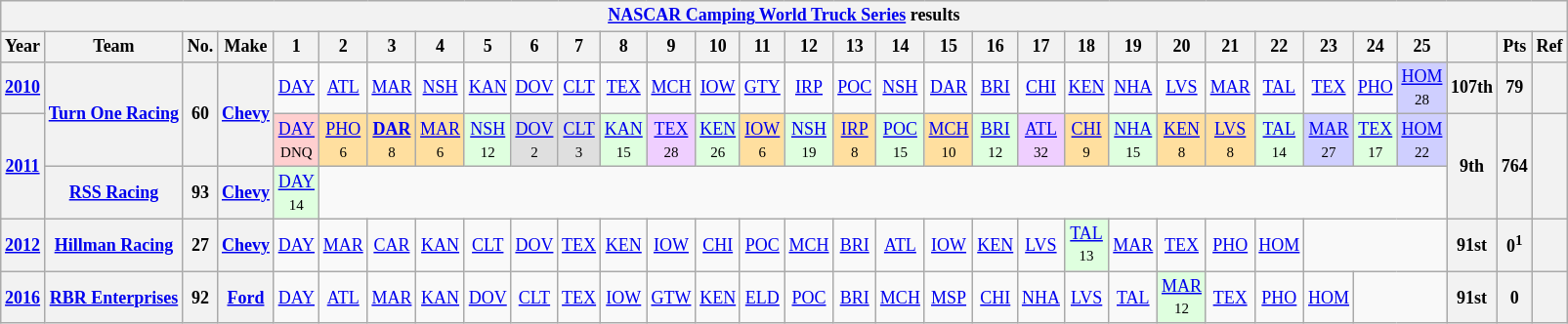<table class="wikitable" style="text-align:center; font-size:75%">
<tr>
<th colspan=45><a href='#'>NASCAR Camping World Truck Series</a> results</th>
</tr>
<tr>
<th>Year</th>
<th>Team</th>
<th>No.</th>
<th>Make</th>
<th>1</th>
<th>2</th>
<th>3</th>
<th>4</th>
<th>5</th>
<th>6</th>
<th>7</th>
<th>8</th>
<th>9</th>
<th>10</th>
<th>11</th>
<th>12</th>
<th>13</th>
<th>14</th>
<th>15</th>
<th>16</th>
<th>17</th>
<th>18</th>
<th>19</th>
<th>20</th>
<th>21</th>
<th>22</th>
<th>23</th>
<th>24</th>
<th>25</th>
<th></th>
<th>Pts</th>
<th>Ref</th>
</tr>
<tr>
<th><a href='#'>2010</a></th>
<th rowspan=2><a href='#'>Turn One Racing</a></th>
<th rowspan=2>60</th>
<th rowspan=2><a href='#'>Chevy</a></th>
<td><a href='#'>DAY</a></td>
<td><a href='#'>ATL</a></td>
<td><a href='#'>MAR</a></td>
<td><a href='#'>NSH</a></td>
<td><a href='#'>KAN</a></td>
<td><a href='#'>DOV</a></td>
<td><a href='#'>CLT</a></td>
<td><a href='#'>TEX</a></td>
<td><a href='#'>MCH</a></td>
<td><a href='#'>IOW</a></td>
<td><a href='#'>GTY</a></td>
<td><a href='#'>IRP</a></td>
<td><a href='#'>POC</a></td>
<td><a href='#'>NSH</a></td>
<td><a href='#'>DAR</a></td>
<td><a href='#'>BRI</a></td>
<td><a href='#'>CHI</a></td>
<td><a href='#'>KEN</a></td>
<td><a href='#'>NHA</a></td>
<td><a href='#'>LVS</a></td>
<td><a href='#'>MAR</a></td>
<td><a href='#'>TAL</a></td>
<td><a href='#'>TEX</a></td>
<td><a href='#'>PHO</a></td>
<td style="background:#CFCFFF;"><a href='#'>HOM</a><br><small>28</small></td>
<th>107th</th>
<th>79</th>
<th></th>
</tr>
<tr>
<th rowspan=2><a href='#'>2011</a></th>
<td style="background:#FFCFCF;"><a href='#'>DAY</a><br><small>DNQ</small></td>
<td style="background:#FFDF9F;"><a href='#'>PHO</a><br><small>6</small></td>
<td style="background:#FFDF9F;"><strong><a href='#'>DAR</a></strong><br><small>8</small></td>
<td style="background:#FFDF9F;"><a href='#'>MAR</a><br><small>6</small></td>
<td style="background:#DFFFDF;"><a href='#'>NSH</a><br><small>12</small></td>
<td style="background:#DFDFDF;"><a href='#'>DOV</a><br><small>2</small></td>
<td style="background:#DFDFDF;"><a href='#'>CLT</a><br><small>3</small></td>
<td style="background:#DFFFDF;"><a href='#'>KAN</a><br><small>15</small></td>
<td style="background:#EFCFFF;"><a href='#'>TEX</a><br><small>28</small></td>
<td style="background:#DFFFDF;"><a href='#'>KEN</a><br><small>26</small></td>
<td style="background:#FFDF9F;"><a href='#'>IOW</a><br><small>6</small></td>
<td style="background:#DFFFDF;"><a href='#'>NSH</a><br><small>19</small></td>
<td style="background:#FFDF9F;"><a href='#'>IRP</a><br><small>8</small></td>
<td style="background:#DFFFDF;"><a href='#'>POC</a><br><small>15</small></td>
<td style="background:#FFDF9F;"><a href='#'>MCH</a><br><small>10</small></td>
<td style="background:#DFFFDF;"><a href='#'>BRI</a><br><small>12</small></td>
<td style="background:#EFCFFF;"><a href='#'>ATL</a><br><small>32</small></td>
<td style="background:#FFDF9F;"><a href='#'>CHI</a><br><small>9</small></td>
<td style="background:#DFFFDF;"><a href='#'>NHA</a><br><small>15</small></td>
<td style="background:#FFDF9F;"><a href='#'>KEN</a><br><small>8</small></td>
<td style="background:#FFDF9F;"><a href='#'>LVS</a><br><small>8</small></td>
<td style="background:#DFFFDF;"><a href='#'>TAL</a><br><small>14</small></td>
<td style="background:#CFCFFF;"><a href='#'>MAR</a><br><small>27</small></td>
<td style="background:#DFFFDF;"><a href='#'>TEX</a><br><small>17</small></td>
<td style="background:#CFCFFF;"><a href='#'>HOM</a><br><small>22</small></td>
<th rowspan=2>9th</th>
<th rowspan=2>764</th>
<th rowspan=2></th>
</tr>
<tr>
<th><a href='#'>RSS Racing</a></th>
<th>93</th>
<th><a href='#'>Chevy</a></th>
<td style="background:#DFFFDF;"><a href='#'>DAY</a><br><small>14</small></td>
<td colspan=24></td>
</tr>
<tr>
<th><a href='#'>2012</a></th>
<th><a href='#'>Hillman Racing</a></th>
<th>27</th>
<th><a href='#'>Chevy</a></th>
<td><a href='#'>DAY</a></td>
<td><a href='#'>MAR</a></td>
<td><a href='#'>CAR</a></td>
<td><a href='#'>KAN</a></td>
<td><a href='#'>CLT</a></td>
<td><a href='#'>DOV</a></td>
<td><a href='#'>TEX</a></td>
<td><a href='#'>KEN</a></td>
<td><a href='#'>IOW</a></td>
<td><a href='#'>CHI</a></td>
<td><a href='#'>POC</a></td>
<td><a href='#'>MCH</a></td>
<td><a href='#'>BRI</a></td>
<td><a href='#'>ATL</a></td>
<td><a href='#'>IOW</a></td>
<td><a href='#'>KEN</a></td>
<td><a href='#'>LVS</a></td>
<td style="background:#DFFFDF;"><a href='#'>TAL</a><br><small>13</small></td>
<td><a href='#'>MAR</a></td>
<td><a href='#'>TEX</a></td>
<td><a href='#'>PHO</a></td>
<td><a href='#'>HOM</a></td>
<td colspan=3></td>
<th>91st</th>
<th>0<sup>1</sup></th>
<th></th>
</tr>
<tr>
<th><a href='#'>2016</a></th>
<th><a href='#'>RBR Enterprises</a></th>
<th>92</th>
<th><a href='#'>Ford</a></th>
<td><a href='#'>DAY</a></td>
<td><a href='#'>ATL</a></td>
<td><a href='#'>MAR</a></td>
<td><a href='#'>KAN</a></td>
<td><a href='#'>DOV</a></td>
<td><a href='#'>CLT</a></td>
<td><a href='#'>TEX</a></td>
<td><a href='#'>IOW</a></td>
<td><a href='#'>GTW</a></td>
<td><a href='#'>KEN</a></td>
<td><a href='#'>ELD</a></td>
<td><a href='#'>POC</a></td>
<td><a href='#'>BRI</a></td>
<td><a href='#'>MCH</a></td>
<td><a href='#'>MSP</a></td>
<td><a href='#'>CHI</a></td>
<td><a href='#'>NHA</a></td>
<td><a href='#'>LVS</a></td>
<td><a href='#'>TAL</a></td>
<td style="background:#DFFFDF;"><a href='#'>MAR</a><br><small>12</small></td>
<td><a href='#'>TEX</a></td>
<td><a href='#'>PHO</a></td>
<td><a href='#'>HOM</a></td>
<td colspan=2></td>
<th>91st</th>
<th>0</th>
<th></th>
</tr>
</table>
